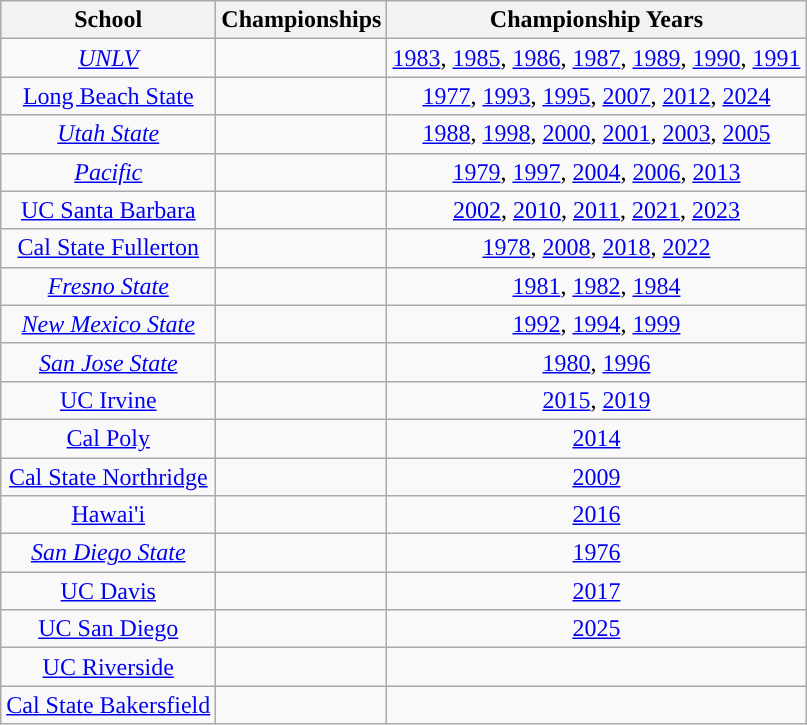<table class="wikitable sortable" style="text-align:center">
<tr>
<th width=px>School</th>
<th width=px>Championships</th>
<th width=px>Championship Years</th>
</tr>
<tr>
<td><em><a href='#'>UNLV</a></em></td>
<td></td>
<td><a href='#'>1983</a>, <a href='#'>1985</a>, <a href='#'>1986</a>, <a href='#'>1987</a>, <a href='#'>1989</a>, <a href='#'>1990</a>, <a href='#'>1991</a></td>
</tr>
<tr>
<td><a href='#'>Long Beach State</a></td>
<td></td>
<td><a href='#'>1977</a>, <a href='#'>1993</a>, <a href='#'>1995</a>, <a href='#'>2007</a>, <a href='#'>2012</a>, <a href='#'>2024</a></td>
</tr>
<tr>
<td><em><a href='#'>Utah State</a></em></td>
<td></td>
<td><a href='#'>1988</a>, <a href='#'>1998</a>, <a href='#'>2000</a>, <a href='#'>2001</a>, <a href='#'>2003</a>, <a href='#'>2005</a></td>
</tr>
<tr>
<td><em><a href='#'>Pacific</a></em></td>
<td></td>
<td><a href='#'>1979</a>, <a href='#'>1997</a>, <a href='#'>2004</a>, <a href='#'>2006</a>, <a href='#'>2013</a></td>
</tr>
<tr>
<td><a href='#'>UC Santa Barbara</a></td>
<td></td>
<td><a href='#'>2002</a>, <a href='#'>2010</a>, <a href='#'>2011</a>, <a href='#'>2021</a>, <a href='#'>2023</a></td>
</tr>
<tr>
<td><a href='#'>Cal State Fullerton</a></td>
<td></td>
<td><a href='#'>1978</a>, <a href='#'>2008</a>, <a href='#'>2018</a>, <a href='#'>2022</a></td>
</tr>
<tr>
<td><em><a href='#'>Fresno State</a></em></td>
<td></td>
<td><a href='#'>1981</a>, <a href='#'>1982</a>, <a href='#'>1984</a></td>
</tr>
<tr>
<td><em><a href='#'>New Mexico State</a></em></td>
<td></td>
<td><a href='#'>1992</a>, <a href='#'>1994</a>, <a href='#'>1999</a></td>
</tr>
<tr>
<td><em><a href='#'>San Jose State</a></em></td>
<td></td>
<td><a href='#'>1980</a>, <a href='#'>1996</a></td>
</tr>
<tr>
<td><a href='#'>UC Irvine</a></td>
<td></td>
<td><a href='#'>2015</a>, <a href='#'>2019</a></td>
</tr>
<tr>
<td><a href='#'>Cal Poly</a></td>
<td></td>
<td><a href='#'>2014</a></td>
</tr>
<tr>
<td><a href='#'>Cal State Northridge</a></td>
<td></td>
<td><a href='#'>2009</a></td>
</tr>
<tr>
<td><a href='#'>Hawai'i</a></td>
<td></td>
<td><a href='#'>2016</a></td>
</tr>
<tr>
<td><em><a href='#'>San Diego State</a></em></td>
<td></td>
<td><a href='#'>1976</a></td>
</tr>
<tr>
<td><a href='#'>UC Davis</a></td>
<td></td>
<td><a href='#'>2017</a></td>
</tr>
<tr>
<td><a href='#'>UC San Diego</a></td>
<td></td>
<td><a href='#'>2025</a></td>
</tr>
<tr>
<td><a href='#'>UC Riverside</a></td>
<td></td>
<td></td>
</tr>
<tr>
<td><a href='#'>Cal State Bakersfield</a></td>
<td></td>
<td></td>
</tr>
</table>
